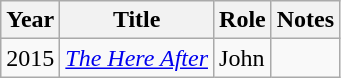<table class="wikitable sortable">
<tr>
<th>Year</th>
<th>Title</th>
<th>Role</th>
<th class="unsortable">Notes</th>
</tr>
<tr>
<td>2015</td>
<td><em><a href='#'>The Here After</a></em></td>
<td>John</td>
<td></td>
</tr>
</table>
